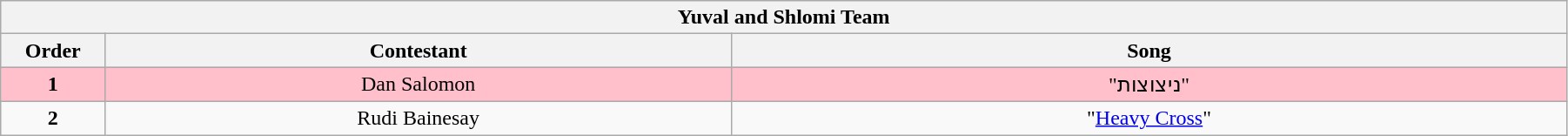<table class="wikitable" style="text-align: center; width:95%;">
<tr>
<th colspan=3>Yuval and Shlomi Team</th>
</tr>
<tr>
<th width="5%">Order</th>
<th width="30%">Contestant</th>
<th width="40%">Song</th>
</tr>
<tr>
<td bgcolor="pink" align="center"><strong>1</strong></td>
<td bgcolor="pink">Dan Salomon</td>
<td bgcolor="pink">"ניצוצות"</td>
</tr>
<tr>
<td align="center"><strong>2</strong></td>
<td>Rudi Bainesay</td>
<td>"<a href='#'>Heavy Cross</a>"</td>
</tr>
</table>
